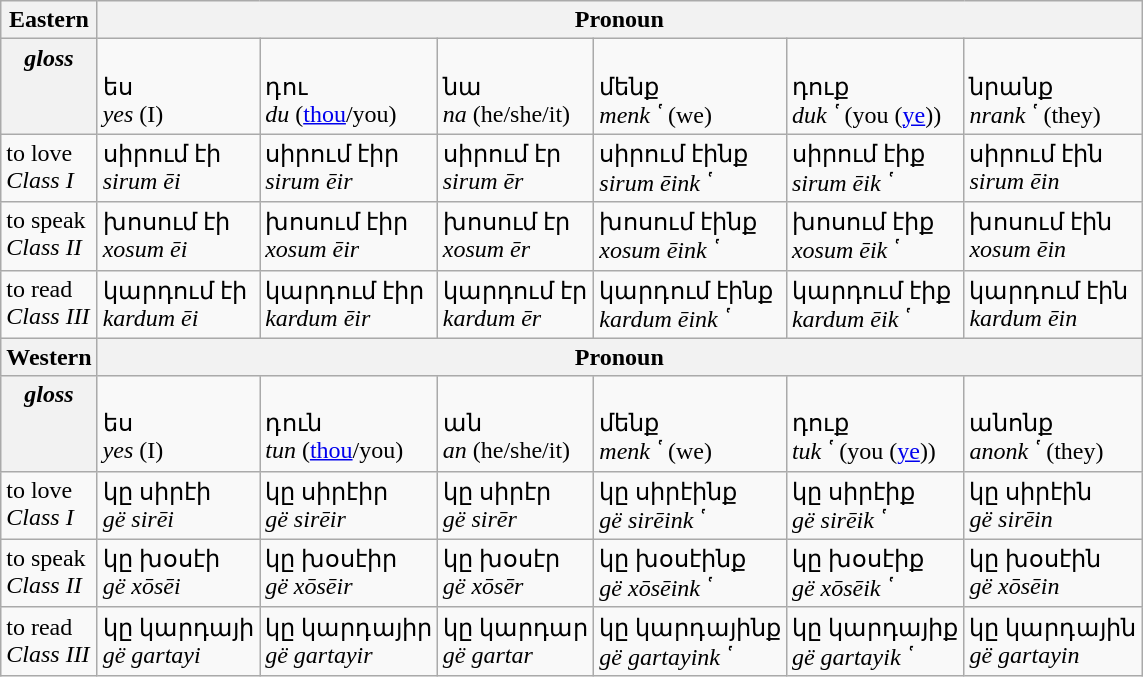<table class="wikitable">
<tr valign=top>
<th>Eastern</th>
<th colspan=6>Pronoun</th>
</tr>
<tr valign=top>
<th><em>gloss</em></th>
<td><br>ես<br><em>yes</em> (I)</td>
<td><br>դու<br><em>du</em> (<a href='#'>thou</a>/you)</td>
<td><br>նա<br><em>na</em> (he/she/it)</td>
<td><br>մենք<br><em>menk῾</em> (we)</td>
<td><br>դուք<br><em>duk῾</em> (you (<a href='#'>ye</a>))</td>
<td><br>նրանք<br><em>nrank῾</em> (they)</td>
</tr>
<tr valign=top>
<td>to love<br><em>Class I</em></td>
<td>սիրում էի<br><em>sirum ēi</em></td>
<td>սիրում էիր<br><em>sirum ēir</em></td>
<td>սիրում էր<br><em>sirum ēr</em></td>
<td>սիրում էինք<br><em>sirum ēink῾</em></td>
<td>սիրում էիք<br><em>sirum ēik῾</em></td>
<td>սիրում էին<br><em>sirum ēin</em></td>
</tr>
<tr valign=top>
<td>to speak<br><em>Class II</em></td>
<td>խոսում էի<br><em>xosum ēi</em></td>
<td>խոսում էիր<br><em>xosum ēir</em></td>
<td>խոսում էր<br><em>xosum ēr</em></td>
<td>խոսում էինք<br><em>xosum ēink῾</em></td>
<td>խոսում էիք<br><em>xosum ēik῾</em></td>
<td>խոսում էին<br><em>xosum ēin</em></td>
</tr>
<tr valign=top>
<td>to read<br><em>Class III</em></td>
<td>կարդում էի<br><em>kardum ēi</em></td>
<td>կարդում էիր<br><em>kardum ēir</em></td>
<td>կարդում էր<br><em>kardum ēr</em></td>
<td>կարդում էինք<br><em>kardum ēink῾</em></td>
<td>կարդում էիք<br><em>kardum ēik῾</em></td>
<td>կարդում էին<br><em>kardum ēin</em></td>
</tr>
<tr valign=top>
<th>Western</th>
<th colspan=6>Pronoun</th>
</tr>
<tr valign=top>
<th><em>gloss</em></th>
<td><br>ես<br><em>yes</em> (I)</td>
<td><br>դուն<br><em>tun</em> (<a href='#'>thou</a>/you)</td>
<td><br>ան<br><em>an</em> (he/she/it)</td>
<td><br>մենք<br><em>menk῾</em> (we)</td>
<td><br>դուք<br><em>tuk῾</em> (you (<a href='#'>ye</a>))</td>
<td><br>անոնք<br><em>anonk῾</em> (they)</td>
</tr>
<tr valign=top>
<td>to love<br><em>Class I</em></td>
<td>կը սիրէի<br><em>gë sirēi</em></td>
<td>կը սիրէիր<br><em>gë sirēir</em></td>
<td>կը սիրէր<br><em>gë sirēr</em></td>
<td>կը սիրէինք<br><em>gë sirēink῾</em></td>
<td>կը սիրէիք<br><em>gë sirēik῾</em></td>
<td>կը սիրէին<br><em>gë sirēin</em></td>
</tr>
<tr valign=top>
<td>to speak<br><em>Class II</em></td>
<td>կը խօսէի<br><em>gë xōsēi</em></td>
<td>կը խօսէիր<br><em>gë xōsēir</em></td>
<td>կը խօսէր<br><em>gë xōsēr</em></td>
<td>կը խօսէինք<br><em>gë xōsēink῾</em></td>
<td>կը խօսէիք<br><em>gë xōsēik῾</em></td>
<td>կը խօսէին<br><em>gë xōsēin</em></td>
</tr>
<tr valign=top>
<td>to read<br><em>Class III</em></td>
<td>կը կարդայի<br><em>gë gartayi</em></td>
<td>կը կարդայիր<br><em>gë gartayir</em></td>
<td>կը կարդար<br><em>gë gartar</em></td>
<td>կը կարդայինք<br><em>gë gartayink῾</em></td>
<td>կը կարդայիք<br><em>gë gartayik῾</em></td>
<td>կը կարդային<br><em>gë gartayin</em></td>
</tr>
</table>
